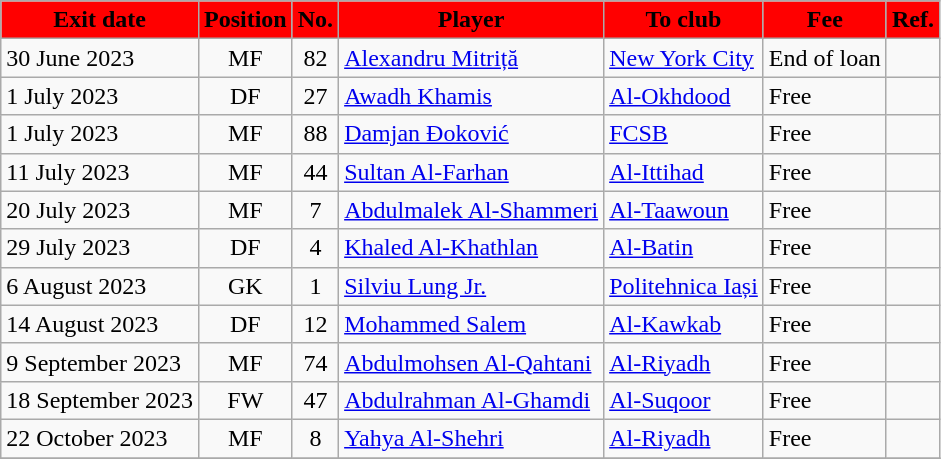<table class="wikitable sortable">
<tr>
<th style="background:red; color:black;"><strong>Exit date</strong></th>
<th style="background:red; color:black;"><strong>Position</strong></th>
<th style="background:red; color:black;"><strong>No.</strong></th>
<th style="background:red; color:black;"><strong>Player</strong></th>
<th style="background:red; color:black;"><strong>To club</strong></th>
<th style="background:red; color:black;"><strong>Fee</strong></th>
<th style="background:red; color:black;"><strong>Ref.</strong></th>
</tr>
<tr>
<td>30 June 2023</td>
<td style="text-align:center;">MF</td>
<td style="text-align:center;">82</td>
<td style="text-align:left;"> <a href='#'>Alexandru Mitriță</a></td>
<td style="text-align:left;"> <a href='#'>New York City</a></td>
<td>End of loan</td>
<td></td>
</tr>
<tr>
<td>1 July 2023</td>
<td style="text-align:center;">DF</td>
<td style="text-align:center;">27</td>
<td style="text-align:left;"> <a href='#'>Awadh Khamis</a></td>
<td style="text-align:left;"> <a href='#'>Al-Okhdood</a></td>
<td>Free</td>
<td></td>
</tr>
<tr>
<td>1 July 2023</td>
<td style="text-align:center;">MF</td>
<td style="text-align:center;">88</td>
<td style="text-align:left;"> <a href='#'>Damjan Đoković</a></td>
<td style="text-align:left;"> <a href='#'>FCSB</a></td>
<td>Free</td>
<td></td>
</tr>
<tr>
<td>11 July 2023</td>
<td style="text-align:center;">MF</td>
<td style="text-align:center;">44</td>
<td style="text-align:left;"> <a href='#'>Sultan Al-Farhan</a></td>
<td style="text-align:left;"> <a href='#'>Al-Ittihad</a></td>
<td>Free</td>
<td></td>
</tr>
<tr>
<td>20 July 2023</td>
<td style="text-align:center;">MF</td>
<td style="text-align:center;">7</td>
<td style="text-align:left;"> <a href='#'>Abdulmalek Al-Shammeri</a></td>
<td style="text-align:left;"> <a href='#'>Al-Taawoun</a></td>
<td>Free</td>
<td></td>
</tr>
<tr>
<td>29 July 2023</td>
<td style="text-align:center;">DF</td>
<td style="text-align:center;">4</td>
<td style="text-align:left;"> <a href='#'>Khaled Al-Khathlan</a></td>
<td style="text-align:left;"> <a href='#'>Al-Batin</a></td>
<td>Free</td>
<td></td>
</tr>
<tr>
<td>6 August 2023</td>
<td style="text-align:center;">GK</td>
<td style="text-align:center;">1</td>
<td style="text-align:left;"> <a href='#'>Silviu Lung Jr.</a></td>
<td style="text-align:left;"> <a href='#'>Politehnica Iași</a></td>
<td>Free</td>
<td></td>
</tr>
<tr>
<td>14 August 2023</td>
<td style="text-align:center;">DF</td>
<td style="text-align:center;">12</td>
<td style="text-align:left;"> <a href='#'>Mohammed Salem</a></td>
<td style="text-align:left;"> <a href='#'>Al-Kawkab</a></td>
<td>Free</td>
<td></td>
</tr>
<tr>
<td>9 September 2023</td>
<td style="text-align:center;">MF</td>
<td style="text-align:center;">74</td>
<td style="text-align:left;"> <a href='#'>Abdulmohsen Al-Qahtani</a></td>
<td style="text-align:left;"> <a href='#'>Al-Riyadh</a></td>
<td>Free</td>
<td></td>
</tr>
<tr>
<td>18 September 2023</td>
<td style="text-align:center;">FW</td>
<td style="text-align:center;">47</td>
<td style="text-align:left;"> <a href='#'>Abdulrahman Al-Ghamdi</a></td>
<td style="text-align:left;"> <a href='#'>Al-Suqoor</a></td>
<td>Free</td>
<td></td>
</tr>
<tr>
<td>22 October 2023</td>
<td style="text-align:center;">MF</td>
<td style="text-align:center;">8</td>
<td style="text-align:left;"> <a href='#'>Yahya Al-Shehri</a></td>
<td style="text-align:left;"> <a href='#'>Al-Riyadh</a></td>
<td>Free</td>
<td></td>
</tr>
<tr>
</tr>
</table>
